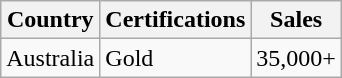<table class="wikitable">
<tr>
<th>Country</th>
<th>Certifications</th>
<th>Sales</th>
</tr>
<tr>
<td>Australia</td>
<td>Gold</td>
<td>35,000+</td>
</tr>
</table>
